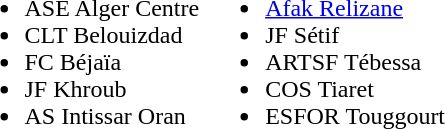<table border=0 cellpadding=1>
<tr valign=top>
<td><br><ul><li>ASE Alger Centre</li><li>CLT Belouizdad</li><li>FC Béjaïa</li><li>JF Khroub</li><li>AS Intissar Oran</li></ul></td>
<td><br><ul><li><a href='#'>Afak Relizane</a></li><li>JF Sétif</li><li>ARTSF Tébessa</li><li>COS Tiaret</li><li>ESFOR Touggourt</li></ul></td>
</tr>
</table>
